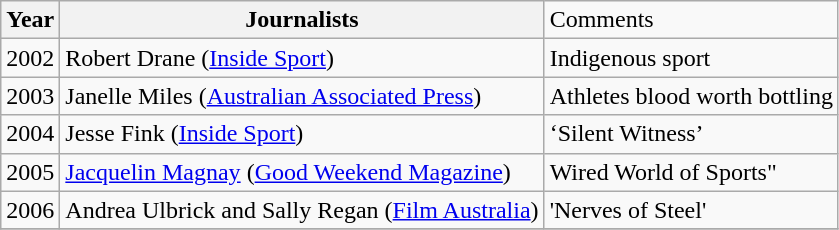<table class="wikitable">
<tr>
<th>Year</th>
<th>Journalists</th>
<td>Comments</td>
</tr>
<tr>
<td>2002</td>
<td>Robert Drane (<a href='#'>Inside Sport</a>)</td>
<td>Indigenous sport</td>
</tr>
<tr>
<td>2003</td>
<td>Janelle Miles (<a href='#'>Australian Associated Press</a>)</td>
<td>Athletes blood worth bottling</td>
</tr>
<tr>
<td>2004</td>
<td>Jesse Fink (<a href='#'>Inside Sport</a>)</td>
<td>‘Silent Witness’</td>
</tr>
<tr>
<td>2005</td>
<td><a href='#'>Jacquelin Magnay</a> (<a href='#'>Good Weekend Magazine</a>)</td>
<td>Wired World of Sports"</td>
</tr>
<tr>
<td>2006</td>
<td>Andrea Ulbrick and Sally Regan (<a href='#'>Film Australia</a>)</td>
<td>'Nerves of Steel'</td>
</tr>
<tr>
</tr>
</table>
